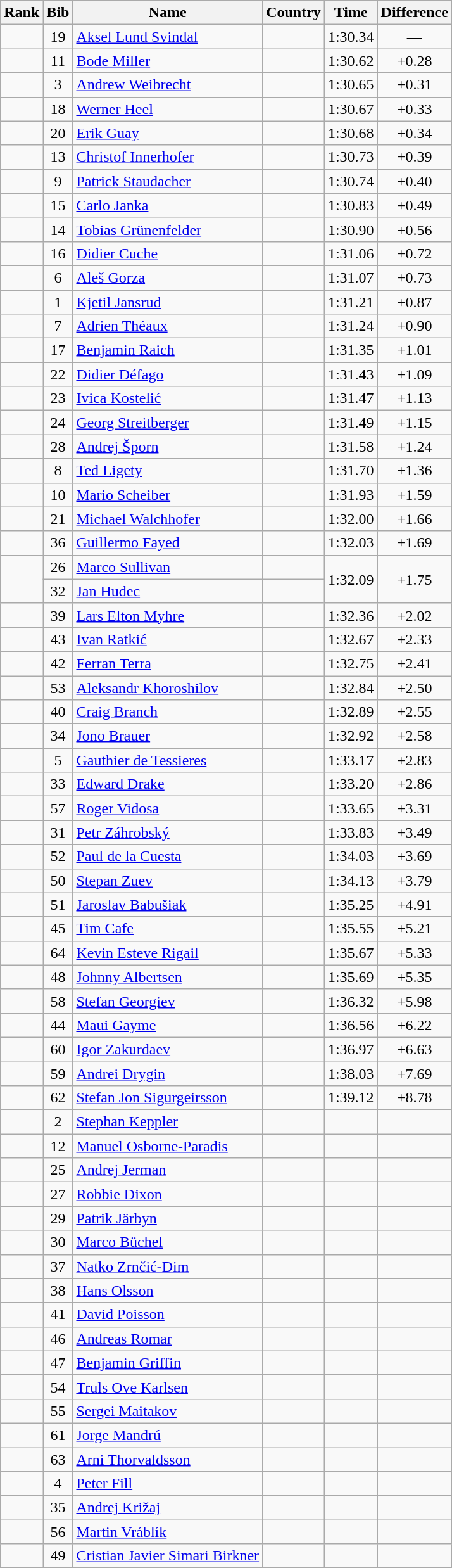<table class="wikitable sortable" style="text-align:center">
<tr>
<th>Rank</th>
<th>Bib</th>
<th>Name</th>
<th>Country</th>
<th>Time</th>
<th>Difference</th>
</tr>
<tr>
<td></td>
<td>19</td>
<td align=left><a href='#'>Aksel Lund Svindal</a></td>
<td align=left></td>
<td>1:30.34</td>
<td>—</td>
</tr>
<tr>
<td></td>
<td>11</td>
<td align=left><a href='#'>Bode Miller</a></td>
<td align=left></td>
<td>1:30.62</td>
<td>+0.28</td>
</tr>
<tr>
<td></td>
<td>3</td>
<td align=left><a href='#'>Andrew Weibrecht</a></td>
<td align=left></td>
<td>1:30.65</td>
<td>+0.31</td>
</tr>
<tr>
<td></td>
<td>18</td>
<td align=left><a href='#'>Werner Heel</a></td>
<td align=left></td>
<td>1:30.67</td>
<td>+0.33</td>
</tr>
<tr>
<td></td>
<td>20</td>
<td align=left><a href='#'>Erik Guay</a></td>
<td align=left></td>
<td>1:30.68</td>
<td>+0.34</td>
</tr>
<tr>
<td></td>
<td>13</td>
<td align=left><a href='#'>Christof Innerhofer</a></td>
<td align=left></td>
<td>1:30.73</td>
<td>+0.39</td>
</tr>
<tr>
<td></td>
<td>9</td>
<td align=left><a href='#'>Patrick Staudacher</a></td>
<td align=left></td>
<td>1:30.74</td>
<td>+0.40</td>
</tr>
<tr>
<td></td>
<td>15</td>
<td align=left><a href='#'>Carlo Janka</a></td>
<td align=left></td>
<td>1:30.83</td>
<td>+0.49</td>
</tr>
<tr>
<td></td>
<td>14</td>
<td align=left><a href='#'>Tobias Grünenfelder</a></td>
<td align=left></td>
<td>1:30.90</td>
<td>+0.56</td>
</tr>
<tr>
<td></td>
<td>16</td>
<td align=left><a href='#'>Didier Cuche</a></td>
<td align=left></td>
<td>1:31.06</td>
<td>+0.72</td>
</tr>
<tr>
<td></td>
<td>6</td>
<td align=left><a href='#'>Aleš Gorza</a></td>
<td align=left></td>
<td>1:31.07</td>
<td>+0.73</td>
</tr>
<tr>
<td></td>
<td>1</td>
<td align=left><a href='#'>Kjetil Jansrud</a></td>
<td align=left></td>
<td>1:31.21</td>
<td>+0.87</td>
</tr>
<tr>
<td></td>
<td>7</td>
<td align=left><a href='#'>Adrien Théaux</a></td>
<td align=left></td>
<td>1:31.24</td>
<td>+0.90</td>
</tr>
<tr>
<td></td>
<td>17</td>
<td align=left><a href='#'>Benjamin Raich</a></td>
<td align=left></td>
<td>1:31.35</td>
<td>+1.01</td>
</tr>
<tr>
<td></td>
<td>22</td>
<td align=left><a href='#'>Didier Défago</a></td>
<td align=left></td>
<td>1:31.43</td>
<td>+1.09</td>
</tr>
<tr>
<td></td>
<td>23</td>
<td align=left><a href='#'>Ivica Kostelić</a></td>
<td align=left></td>
<td>1:31.47</td>
<td>+1.13</td>
</tr>
<tr>
<td></td>
<td>24</td>
<td align=left><a href='#'>Georg Streitberger</a></td>
<td align=left></td>
<td>1:31.49</td>
<td>+1.15</td>
</tr>
<tr>
<td></td>
<td>28</td>
<td align=left><a href='#'>Andrej Šporn</a></td>
<td align=left></td>
<td>1:31.58</td>
<td>+1.24</td>
</tr>
<tr>
<td></td>
<td>8</td>
<td align=left><a href='#'>Ted Ligety</a></td>
<td align=left></td>
<td>1:31.70</td>
<td>+1.36</td>
</tr>
<tr>
<td></td>
<td>10</td>
<td align=left><a href='#'>Mario Scheiber</a></td>
<td align=left></td>
<td>1:31.93</td>
<td>+1.59</td>
</tr>
<tr>
<td></td>
<td>21</td>
<td align=left><a href='#'>Michael Walchhofer</a></td>
<td align=left></td>
<td>1:32.00</td>
<td>+1.66</td>
</tr>
<tr>
<td></td>
<td>36</td>
<td align=left><a href='#'>Guillermo Fayed</a></td>
<td align=left></td>
<td>1:32.03</td>
<td>+1.69</td>
</tr>
<tr>
<td rowspan=2></td>
<td>26</td>
<td align=left><a href='#'>Marco Sullivan</a></td>
<td align=left></td>
<td rowspan=2>1:32.09</td>
<td rowspan=2>+1.75</td>
</tr>
<tr>
<td>32</td>
<td align=left><a href='#'>Jan Hudec</a></td>
<td align=left></td>
</tr>
<tr>
<td></td>
<td>39</td>
<td align=left><a href='#'>Lars Elton Myhre</a></td>
<td align=left></td>
<td>1:32.36</td>
<td>+2.02</td>
</tr>
<tr>
<td></td>
<td>43</td>
<td align=left><a href='#'>Ivan Ratkić</a></td>
<td align=left></td>
<td>1:32.67</td>
<td>+2.33</td>
</tr>
<tr>
<td></td>
<td>42</td>
<td align=left><a href='#'>Ferran Terra</a></td>
<td align=left></td>
<td>1:32.75</td>
<td>+2.41</td>
</tr>
<tr>
<td></td>
<td>53</td>
<td align=left><a href='#'>Aleksandr Khoroshilov</a></td>
<td align=left></td>
<td>1:32.84</td>
<td>+2.50</td>
</tr>
<tr>
<td></td>
<td>40</td>
<td align=left><a href='#'>Craig Branch</a></td>
<td align=left></td>
<td>1:32.89</td>
<td>+2.55</td>
</tr>
<tr>
<td></td>
<td>34</td>
<td align=left><a href='#'>Jono Brauer</a></td>
<td align=left></td>
<td>1:32.92</td>
<td>+2.58</td>
</tr>
<tr>
<td></td>
<td>5</td>
<td align=left><a href='#'>Gauthier de Tessieres</a></td>
<td align=left></td>
<td>1:33.17</td>
<td>+2.83</td>
</tr>
<tr>
<td></td>
<td>33</td>
<td align=left><a href='#'>Edward Drake</a></td>
<td align=left></td>
<td>1:33.20</td>
<td>+2.86</td>
</tr>
<tr>
<td></td>
<td>57</td>
<td align=left><a href='#'>Roger Vidosa</a></td>
<td align=left></td>
<td>1:33.65</td>
<td>+3.31</td>
</tr>
<tr>
<td></td>
<td>31</td>
<td align=left><a href='#'>Petr Záhrobský</a></td>
<td align=left></td>
<td>1:33.83</td>
<td>+3.49</td>
</tr>
<tr>
<td></td>
<td>52</td>
<td align=left><a href='#'>Paul de la Cuesta</a></td>
<td align=left></td>
<td>1:34.03</td>
<td>+3.69</td>
</tr>
<tr>
<td></td>
<td>50</td>
<td align=left><a href='#'>Stepan Zuev</a></td>
<td align=left></td>
<td>1:34.13</td>
<td>+3.79</td>
</tr>
<tr>
<td></td>
<td>51</td>
<td align=left><a href='#'>Jaroslav Babušiak</a></td>
<td align=left></td>
<td>1:35.25</td>
<td>+4.91</td>
</tr>
<tr>
<td></td>
<td>45</td>
<td align=left><a href='#'>Tim Cafe</a></td>
<td align=left></td>
<td>1:35.55</td>
<td>+5.21</td>
</tr>
<tr>
<td></td>
<td>64</td>
<td align=left><a href='#'>Kevin Esteve Rigail</a></td>
<td align=left></td>
<td>1:35.67</td>
<td>+5.33</td>
</tr>
<tr>
<td></td>
<td>48</td>
<td align=left><a href='#'>Johnny Albertsen</a></td>
<td align=left></td>
<td>1:35.69</td>
<td>+5.35</td>
</tr>
<tr>
<td></td>
<td>58</td>
<td align=left><a href='#'>Stefan Georgiev</a></td>
<td align=left></td>
<td>1:36.32</td>
<td>+5.98</td>
</tr>
<tr>
<td></td>
<td>44</td>
<td align=left><a href='#'>Maui Gayme</a></td>
<td align=left></td>
<td>1:36.56</td>
<td>+6.22</td>
</tr>
<tr>
<td></td>
<td>60</td>
<td align=left><a href='#'>Igor Zakurdaev</a></td>
<td align=left></td>
<td>1:36.97</td>
<td>+6.63</td>
</tr>
<tr>
<td></td>
<td>59</td>
<td align=left><a href='#'>Andrei Drygin</a></td>
<td align=left></td>
<td>1:38.03</td>
<td>+7.69</td>
</tr>
<tr>
<td></td>
<td>62</td>
<td align=left><a href='#'>Stefan Jon Sigurgeirsson</a></td>
<td align=left></td>
<td>1:39.12</td>
<td>+8.78</td>
</tr>
<tr>
<td></td>
<td>2</td>
<td align=left><a href='#'>Stephan Keppler</a></td>
<td align=left></td>
<td></td>
<td></td>
</tr>
<tr>
<td></td>
<td>12</td>
<td align=left><a href='#'>Manuel Osborne-Paradis</a></td>
<td align=left></td>
<td></td>
<td></td>
</tr>
<tr>
<td></td>
<td>25</td>
<td align=left><a href='#'>Andrej Jerman</a></td>
<td align=left></td>
<td></td>
<td></td>
</tr>
<tr>
<td></td>
<td>27</td>
<td align=left><a href='#'>Robbie Dixon</a></td>
<td align=left></td>
<td></td>
<td></td>
</tr>
<tr>
<td></td>
<td>29</td>
<td align=left><a href='#'>Patrik Järbyn</a></td>
<td align=left></td>
<td></td>
<td></td>
</tr>
<tr>
<td></td>
<td>30</td>
<td align=left><a href='#'>Marco Büchel</a></td>
<td align=left></td>
<td></td>
<td></td>
</tr>
<tr>
<td></td>
<td>37</td>
<td align=left><a href='#'>Natko Zrnčić-Dim</a></td>
<td align=left></td>
<td></td>
<td></td>
</tr>
<tr>
<td></td>
<td>38</td>
<td align=left><a href='#'>Hans Olsson</a></td>
<td align=left></td>
<td></td>
<td></td>
</tr>
<tr>
<td></td>
<td>41</td>
<td align=left><a href='#'>David Poisson</a></td>
<td align=left></td>
<td></td>
<td></td>
</tr>
<tr>
<td></td>
<td>46</td>
<td align=left><a href='#'>Andreas Romar</a></td>
<td align=left></td>
<td></td>
<td></td>
</tr>
<tr>
<td></td>
<td>47</td>
<td align=left><a href='#'>Benjamin Griffin</a></td>
<td align=left></td>
<td></td>
<td></td>
</tr>
<tr>
<td></td>
<td>54</td>
<td align=left><a href='#'>Truls Ove Karlsen</a></td>
<td align=left></td>
<td></td>
<td></td>
</tr>
<tr>
<td></td>
<td>55</td>
<td align=left><a href='#'>Sergei Maitakov</a></td>
<td align=left></td>
<td></td>
<td></td>
</tr>
<tr>
<td></td>
<td>61</td>
<td align=left><a href='#'>Jorge Mandrú</a></td>
<td align=left></td>
<td></td>
<td></td>
</tr>
<tr>
<td></td>
<td>63</td>
<td align=left><a href='#'>Arni Thorvaldsson</a></td>
<td align=left></td>
<td></td>
<td></td>
</tr>
<tr>
<td></td>
<td>4</td>
<td align=left><a href='#'>Peter Fill</a></td>
<td align=left></td>
<td></td>
<td></td>
</tr>
<tr>
<td></td>
<td>35</td>
<td align=left><a href='#'>Andrej Križaj</a></td>
<td align=left></td>
<td></td>
<td></td>
</tr>
<tr>
<td></td>
<td>56</td>
<td align=left><a href='#'>Martin Vráblík</a></td>
<td align=left></td>
<td></td>
<td></td>
</tr>
<tr>
<td></td>
<td>49</td>
<td align=left><a href='#'>Cristian Javier Simari Birkner</a></td>
<td align=left></td>
<td></td>
<td></td>
</tr>
</table>
